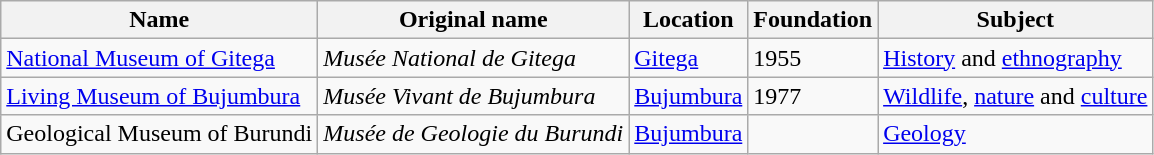<table class="wikitable sortable">
<tr>
<th>Name</th>
<th>Original name</th>
<th>Location</th>
<th>Foundation</th>
<th>Subject</th>
</tr>
<tr>
<td><a href='#'>National Museum of Gitega</a></td>
<td><em>Musée National de Gitega</em></td>
<td><a href='#'>Gitega</a></td>
<td>1955</td>
<td><a href='#'>History</a> and <a href='#'>ethnography</a></td>
</tr>
<tr>
<td><a href='#'>Living Museum of Bujumbura</a></td>
<td><em>Musée Vivant de Bujumbura</em></td>
<td><a href='#'>Bujumbura</a></td>
<td>1977</td>
<td><a href='#'>Wildlife</a>, <a href='#'>nature</a> and <a href='#'>culture</a></td>
</tr>
<tr>
<td>Geological Museum of Burundi</td>
<td><em>Musée de Geologie du Burundi</em></td>
<td><a href='#'>Bujumbura</a></td>
<td></td>
<td><a href='#'>Geology</a></td>
</tr>
</table>
